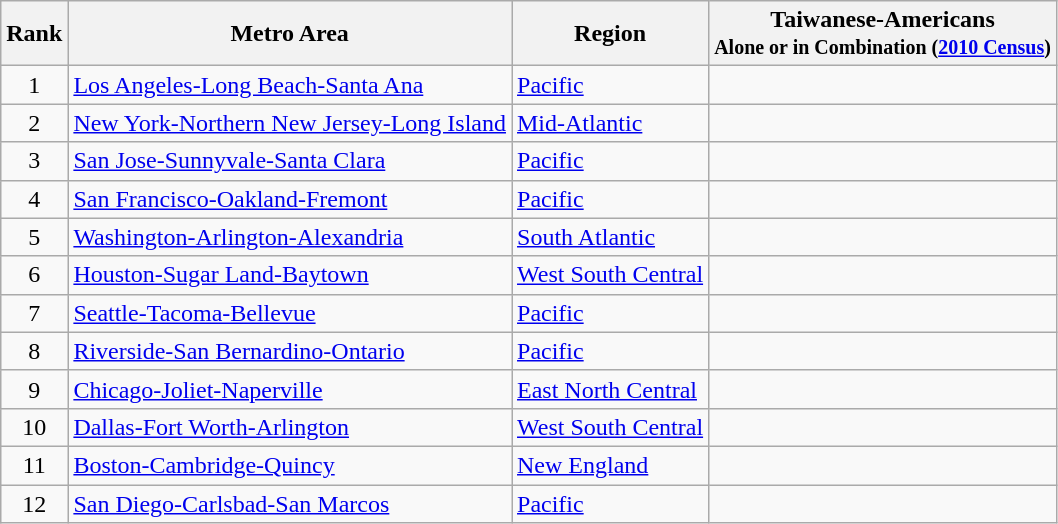<table class="wikitable sortable">
<tr>
<th>Rank</th>
<th>Metro Area</th>
<th>Region</th>
<th>Taiwanese-Americans<br><small>Alone or in Combination (<a href='#'>2010 Census</a>)</small></th>
</tr>
<tr>
<td align=center>1</td>
<td><a href='#'>Los Angeles-Long Beach-Santa Ana</a></td>
<td><a href='#'>Pacific</a></td>
<td align=right></td>
</tr>
<tr>
<td align=center>2</td>
<td><a href='#'>New York-Northern New Jersey-Long Island</a></td>
<td><a href='#'>Mid-Atlantic</a></td>
<td align=right></td>
</tr>
<tr>
<td align=center>3</td>
<td><a href='#'>San Jose-Sunnyvale-Santa Clara</a></td>
<td><a href='#'>Pacific</a></td>
<td align=right></td>
</tr>
<tr>
<td align=center>4</td>
<td><a href='#'>San Francisco-Oakland-Fremont</a></td>
<td><a href='#'>Pacific</a></td>
<td align=right></td>
</tr>
<tr>
<td align=center>5</td>
<td><a href='#'>Washington-Arlington-Alexandria</a></td>
<td><a href='#'>South Atlantic</a></td>
<td align=right></td>
</tr>
<tr>
<td align=center>6</td>
<td><a href='#'>Houston-Sugar Land-Baytown</a></td>
<td><a href='#'>West South Central</a></td>
<td align=right></td>
</tr>
<tr>
<td align=center>7</td>
<td><a href='#'>Seattle-Tacoma-Bellevue</a></td>
<td><a href='#'>Pacific</a></td>
<td align=right></td>
</tr>
<tr>
<td align=center>8</td>
<td><a href='#'>Riverside-San Bernardino-Ontario</a></td>
<td><a href='#'>Pacific</a></td>
<td align=right></td>
</tr>
<tr>
<td align=center>9</td>
<td><a href='#'>Chicago-Joliet-Naperville</a></td>
<td><a href='#'>East North Central</a></td>
<td align=right></td>
</tr>
<tr>
<td align=center>10</td>
<td><a href='#'>Dallas-Fort Worth-Arlington</a></td>
<td><a href='#'>West South Central</a></td>
<td align=right></td>
</tr>
<tr>
<td align=center>11</td>
<td><a href='#'>Boston-Cambridge-Quincy</a></td>
<td><a href='#'>New England</a></td>
<td align=right></td>
</tr>
<tr>
<td align=center>12</td>
<td><a href='#'>San Diego-Carlsbad-San Marcos</a></td>
<td><a href='#'>Pacific</a></td>
<td align=right></td>
</tr>
</table>
